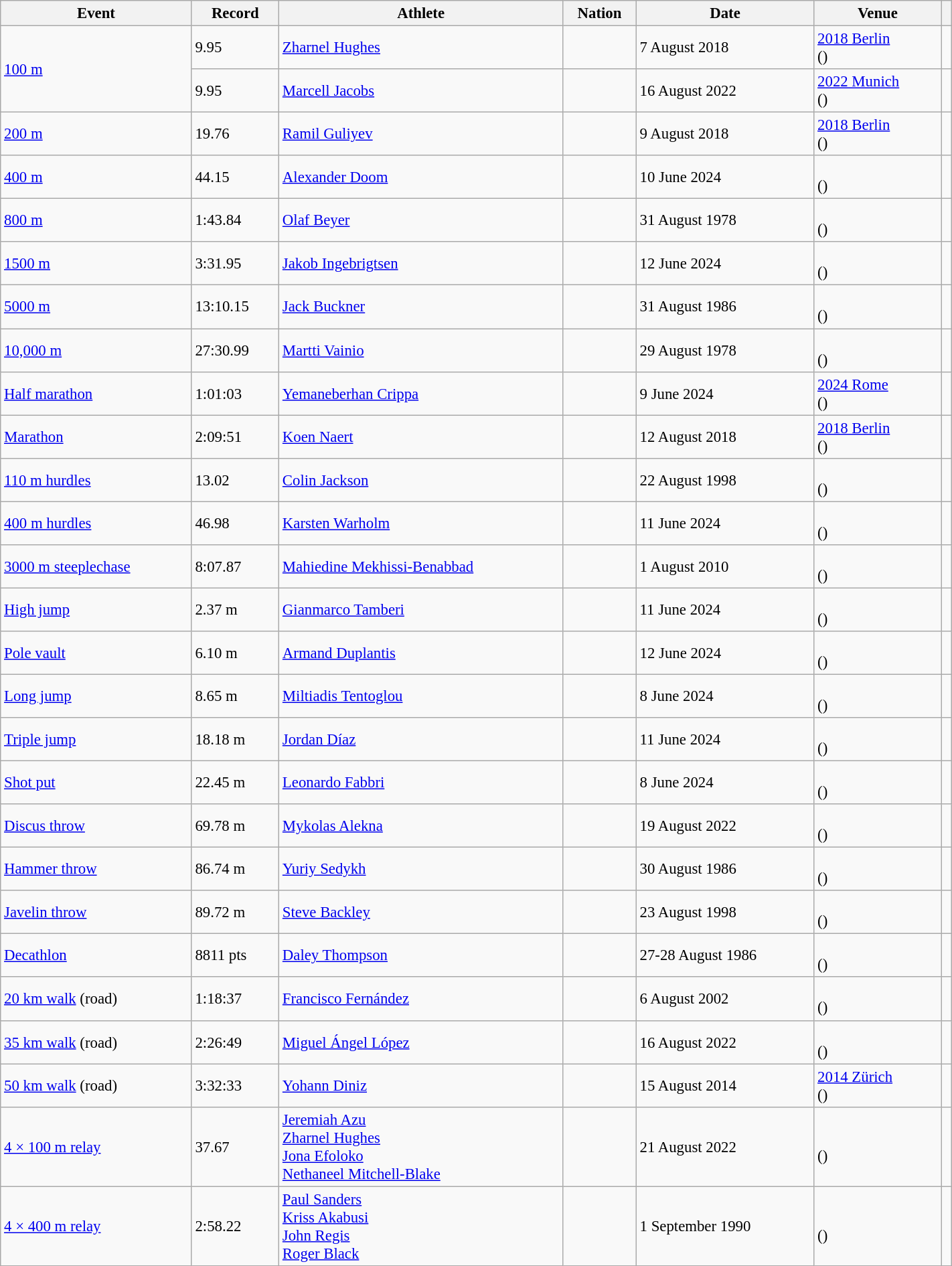<table class="wikitable" style="font-size:95%; width: 75%;">
<tr>
<th>Event</th>
<th>Record</th>
<th>Athlete</th>
<th>Nation</th>
<th>Date</th>
<th>Venue</th>
<th></th>
</tr>
<tr>
<td rowspan=2><a href='#'>100 m</a></td>
<td>9.95<br></td>
<td><a href='#'>Zharnel Hughes</a></td>
<td></td>
<td>7 August 2018</td>
<td><a href='#'>2018 Berlin</a><br>()</td>
<td></td>
</tr>
<tr>
<td>9.95<br></td>
<td><a href='#'>Marcell Jacobs</a></td>
<td></td>
<td>16 August 2022</td>
<td><a href='#'>2022 Munich</a><br>()</td>
<td></td>
</tr>
<tr>
<td><a href='#'>200 m</a></td>
<td>19.76<br></td>
<td><a href='#'>Ramil Guliyev</a></td>
<td></td>
<td>9 August 2018</td>
<td><a href='#'>2018 Berlin</a><br>()</td>
<td></td>
</tr>
<tr>
<td><a href='#'>400 m</a></td>
<td>44.15</td>
<td><a href='#'>Alexander Doom</a></td>
<td></td>
<td>10 June 2024</td>
<td><br>()</td>
<td></td>
</tr>
<tr>
<td><a href='#'>800 m</a></td>
<td>1:43.84</td>
<td><a href='#'>Olaf Beyer</a></td>
<td></td>
<td>31 August 1978</td>
<td><br>()</td>
<td></td>
</tr>
<tr>
<td><a href='#'>1500 m</a></td>
<td>3:31.95</td>
<td><a href='#'>Jakob Ingebrigtsen</a></td>
<td></td>
<td>12 June 2024</td>
<td><br>()</td>
<td></td>
</tr>
<tr>
<td><a href='#'>5000 m</a></td>
<td>13:10.15</td>
<td><a href='#'>Jack Buckner</a></td>
<td></td>
<td>31 August 1986</td>
<td><br>()</td>
<td></td>
</tr>
<tr>
<td><a href='#'>10,000 m</a></td>
<td>27:30.99</td>
<td><a href='#'>Martti Vainio</a></td>
<td></td>
<td>29 August 1978</td>
<td><br>()</td>
<td></td>
</tr>
<tr>
<td><a href='#'>Half marathon</a></td>
<td>1:01:03</td>
<td><a href='#'>Yemaneberhan Crippa</a></td>
<td></td>
<td>9 June 2024</td>
<td><a href='#'>2024 Rome</a><br>()</td>
<td></td>
</tr>
<tr>
<td><a href='#'>Marathon</a></td>
<td>2:09:51</td>
<td><a href='#'>Koen Naert</a></td>
<td></td>
<td>12 August 2018</td>
<td><a href='#'>2018 Berlin</a><br>()</td>
<td></td>
</tr>
<tr>
<td><a href='#'>110 m hurdles</a></td>
<td>13.02<br></td>
<td><a href='#'>Colin Jackson</a></td>
<td></td>
<td>22 August 1998</td>
<td><br>()</td>
<td></td>
</tr>
<tr>
<td><a href='#'>400 m hurdles</a></td>
<td>46.98</td>
<td><a href='#'>Karsten Warholm</a></td>
<td></td>
<td>11 June 2024</td>
<td><br>()</td>
<td></td>
</tr>
<tr>
<td><a href='#'>3000 m steeplechase</a></td>
<td>8:07.87</td>
<td><a href='#'>Mahiedine Mekhissi-Benabbad</a></td>
<td></td>
<td>1 August 2010</td>
<td><br>()</td>
<td></td>
</tr>
<tr>
<td><a href='#'>High jump</a></td>
<td>2.37 m</td>
<td><a href='#'>Gianmarco Tamberi</a></td>
<td></td>
<td>11 June 2024</td>
<td><br>()</td>
<td></td>
</tr>
<tr>
<td><a href='#'>Pole vault</a></td>
<td>6.10 m</td>
<td><a href='#'>Armand Duplantis</a></td>
<td></td>
<td>12 June 2024</td>
<td><br>()</td>
<td></td>
</tr>
<tr>
<td><a href='#'>Long jump</a></td>
<td>8.65 m<br></td>
<td><a href='#'>Miltiadis Tentoglou</a></td>
<td></td>
<td>8 June 2024</td>
<td><br>()</td>
<td></td>
</tr>
<tr>
<td><a href='#'>Triple jump</a></td>
<td>18.18 m </td>
<td><a href='#'>Jordan Díaz</a></td>
<td></td>
<td>11 June 2024</td>
<td><br>()</td>
<td></td>
</tr>
<tr>
<td><a href='#'>Shot put</a></td>
<td>22.45 m</td>
<td><a href='#'>Leonardo Fabbri</a></td>
<td></td>
<td>8 June 2024</td>
<td><br>()</td>
<td></td>
</tr>
<tr>
<td><a href='#'>Discus throw</a></td>
<td>69.78 m</td>
<td><a href='#'>Mykolas Alekna</a></td>
<td></td>
<td>19 August 2022</td>
<td><br>()</td>
<td></td>
</tr>
<tr>
<td><a href='#'>Hammer throw</a></td>
<td>86.74 m</td>
<td><a href='#'>Yuriy Sedykh</a></td>
<td></td>
<td>30 August 1986</td>
<td><br>()</td>
<td></td>
</tr>
<tr>
<td><a href='#'>Javelin throw</a></td>
<td>89.72 m</td>
<td><a href='#'>Steve Backley</a></td>
<td></td>
<td>23 August 1998</td>
<td><br>()</td>
<td></td>
</tr>
<tr>
<td><a href='#'>Decathlon</a></td>
<td>8811 pts</td>
<td><a href='#'>Daley Thompson</a></td>
<td></td>
<td>27-28 August 1986</td>
<td><br>()</td>
<td></td>
</tr>
<tr>
<td><a href='#'>20 km walk</a> (road)</td>
<td>1:18:37</td>
<td><a href='#'>Francisco Fernández</a></td>
<td></td>
<td>6 August 2002</td>
<td><br>()</td>
<td></td>
</tr>
<tr>
<td><a href='#'>35 km walk</a> (road)</td>
<td>2:26:49</td>
<td><a href='#'>Miguel Ángel López</a></td>
<td></td>
<td>16 August 2022</td>
<td><br>()</td>
<td></td>
</tr>
<tr>
<td><a href='#'>50 km walk</a> (road)</td>
<td>3:32:33</td>
<td><a href='#'>Yohann Diniz</a></td>
<td></td>
<td>15 August 2014</td>
<td><a href='#'>2014 Zürich</a><br>()</td>
<td></td>
</tr>
<tr>
<td><a href='#'>4 × 100 m relay</a></td>
<td>37.67</td>
<td><a href='#'>Jeremiah Azu</a><br><a href='#'>Zharnel Hughes</a><br><a href='#'>Jona Efoloko</a><br><a href='#'>Nethaneel Mitchell-Blake</a></td>
<td></td>
<td>21 August 2022</td>
<td><br>()</td>
<td></td>
</tr>
<tr>
<td><a href='#'>4 × 400 m relay</a></td>
<td>2:58.22</td>
<td><a href='#'>Paul Sanders</a><br><a href='#'>Kriss Akabusi</a><br><a href='#'>John Regis</a><br><a href='#'>Roger Black</a></td>
<td></td>
<td>1 September 1990</td>
<td><br>()</td>
<td></td>
</tr>
</table>
